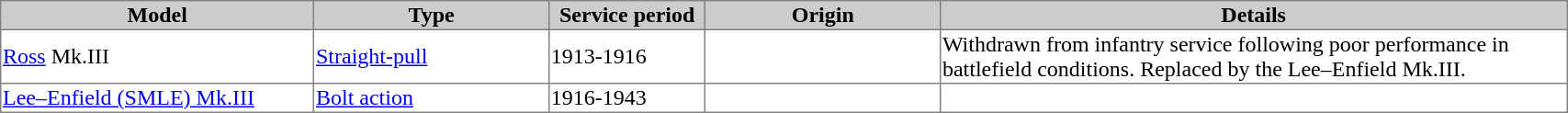<table border="1" width="90%" style="border-collapse: collapse;">
<tr bgcolor=cccccc>
<th width="20%">Model</th>
<th width="15%">Type</th>
<th width="10%">Service period</th>
<th width="15%">Origin</th>
<th>Details</th>
</tr>
<tr>
<td><a href='#'>Ross</a> Mk.III</td>
<td><a href='#'>Straight-pull</a></td>
<td>1913-1916</td>
<td></td>
<td>Withdrawn from infantry service following poor performance in battlefield conditions. Replaced by the Lee–Enfield Mk.III.</td>
</tr>
<tr>
<td><a href='#'>Lee–Enfield (SMLE) Mk.III</a></td>
<td><a href='#'>Bolt action</a></td>
<td>1916-1943</td>
<td></td>
<td></td>
</tr>
</table>
